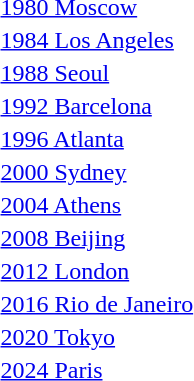<table>
<tr valign="top">
<td rowspan=2><a href='#'>1980 Moscow</a><br></td>
<td rowspan=2></td>
<td rowspan=2></td>
<td></td>
</tr>
<tr>
<td></td>
</tr>
<tr valign="top">
<td rowspan=2><a href='#'>1984 Los Angeles</a><br></td>
<td rowspan=2></td>
<td rowspan=2></td>
<td></td>
</tr>
<tr>
<td></td>
</tr>
<tr valign="top">
<td rowspan=2><a href='#'>1988 Seoul</a><br></td>
<td rowspan=2></td>
<td rowspan=2></td>
<td></td>
</tr>
<tr>
<td></td>
</tr>
<tr valign="top">
<td rowspan=2><a href='#'>1992 Barcelona</a><br></td>
<td rowspan=2></td>
<td rowspan=2></td>
<td></td>
</tr>
<tr>
<td></td>
</tr>
<tr valign="top">
<td rowspan=2><a href='#'>1996 Atlanta</a><br></td>
<td rowspan=2></td>
<td rowspan=2></td>
<td></td>
</tr>
<tr>
<td></td>
</tr>
<tr valign="top">
<td rowspan=2><a href='#'>2000 Sydney</a><br></td>
<td rowspan=2></td>
<td rowspan=2></td>
<td></td>
</tr>
<tr>
<td></td>
</tr>
<tr valign="top">
<td rowspan=2><a href='#'>2004 Athens</a><br></td>
<td rowspan=2></td>
<td rowspan=2></td>
<td></td>
</tr>
<tr>
<td></td>
</tr>
<tr valign="top">
<td rowspan=2><a href='#'>2008 Beijing</a><br></td>
<td rowspan=2></td>
<td rowspan=2></td>
<td></td>
</tr>
<tr>
<td></td>
</tr>
<tr valign="top">
<td rowspan=2><a href='#'>2012 London</a><br></td>
<td rowspan=2></td>
<td rowspan=2></td>
<td></td>
</tr>
<tr>
<td></td>
</tr>
<tr valign="top">
<td rowspan=2><a href='#'>2016 Rio de Janeiro</a><br></td>
<td rowspan=2></td>
<td rowspan=2></td>
<td></td>
</tr>
<tr>
<td></td>
</tr>
<tr valign="top">
<td rowspan=2><a href='#'>2020 Tokyo</a><br></td>
<td rowspan=2></td>
<td rowspan=2></td>
<td></td>
</tr>
<tr>
<td></td>
</tr>
<tr valign="top">
<td rowspan=2><a href='#'>2024 Paris</a><br></td>
<td rowspan=2></td>
<td rowspan=2></td>
<td></td>
</tr>
<tr>
<td></td>
</tr>
<tr>
</tr>
</table>
